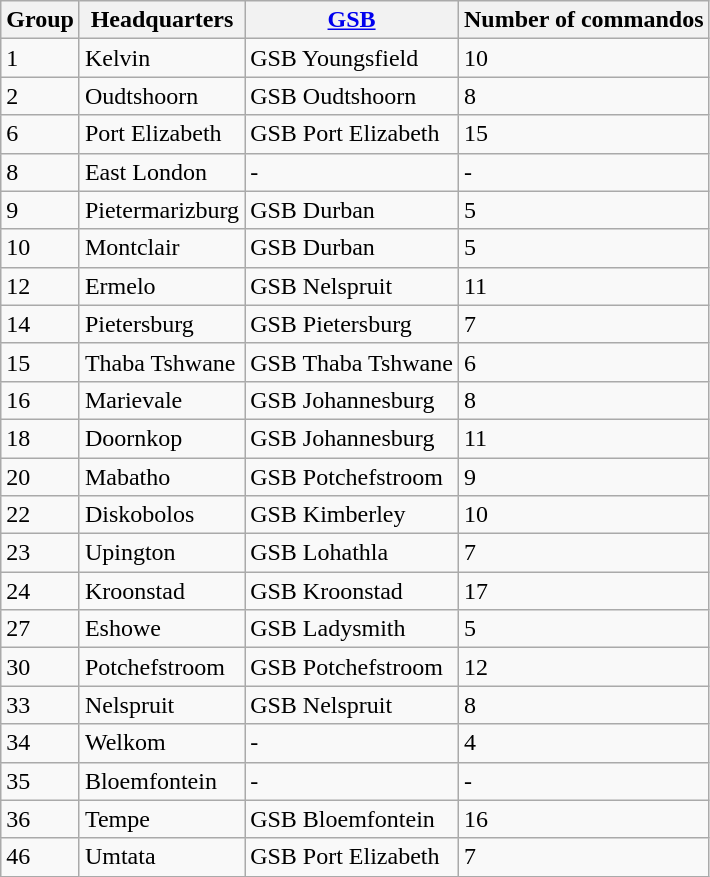<table class="wikitable sortable">
<tr>
<th>Group</th>
<th>Headquarters</th>
<th><a href='#'>GSB</a></th>
<th>Number of commandos</th>
</tr>
<tr>
<td>1</td>
<td>Kelvin</td>
<td>GSB Youngsfield</td>
<td>10</td>
</tr>
<tr>
<td>2</td>
<td>Oudtshoorn</td>
<td>GSB Oudtshoorn</td>
<td>8</td>
</tr>
<tr>
<td>6</td>
<td>Port Elizabeth</td>
<td>GSB Port Elizabeth</td>
<td>15</td>
</tr>
<tr>
<td>8</td>
<td>East London</td>
<td>-</td>
<td>-</td>
</tr>
<tr>
<td>9</td>
<td>Pietermarizburg</td>
<td>GSB Durban</td>
<td>5</td>
</tr>
<tr>
<td>10</td>
<td>Montclair</td>
<td>GSB Durban</td>
<td>5</td>
</tr>
<tr>
<td>12</td>
<td>Ermelo</td>
<td>GSB Nelspruit</td>
<td>11</td>
</tr>
<tr>
<td>14</td>
<td>Pietersburg</td>
<td>GSB Pietersburg</td>
<td>7</td>
</tr>
<tr>
<td>15</td>
<td>Thaba Tshwane</td>
<td>GSB Thaba Tshwane</td>
<td>6</td>
</tr>
<tr>
<td>16</td>
<td>Marievale</td>
<td>GSB Johannesburg</td>
<td>8</td>
</tr>
<tr>
<td>18</td>
<td>Doornkop</td>
<td>GSB Johannesburg</td>
<td>11</td>
</tr>
<tr>
<td>20</td>
<td>Mabatho</td>
<td>GSB Potchefstroom</td>
<td>9</td>
</tr>
<tr>
<td>22</td>
<td>Diskobolos</td>
<td>GSB Kimberley</td>
<td>10</td>
</tr>
<tr>
<td>23</td>
<td>Upington</td>
<td>GSB Lohathla</td>
<td>7</td>
</tr>
<tr>
<td>24</td>
<td>Kroonstad</td>
<td>GSB Kroonstad</td>
<td>17</td>
</tr>
<tr>
<td>27</td>
<td>Eshowe</td>
<td>GSB Ladysmith</td>
<td>5</td>
</tr>
<tr>
<td>30</td>
<td>Potchefstroom</td>
<td>GSB Potchefstroom</td>
<td>12</td>
</tr>
<tr>
<td>33</td>
<td>Nelspruit</td>
<td>GSB Nelspruit</td>
<td>8</td>
</tr>
<tr>
<td>34</td>
<td>Welkom</td>
<td>-</td>
<td>4</td>
</tr>
<tr>
<td>35</td>
<td>Bloemfontein</td>
<td>-</td>
<td>-</td>
</tr>
<tr>
<td>36</td>
<td>Tempe</td>
<td>GSB Bloemfontein</td>
<td>16</td>
</tr>
<tr>
<td>46</td>
<td>Umtata</td>
<td>GSB Port Elizabeth</td>
<td>7</td>
</tr>
</table>
